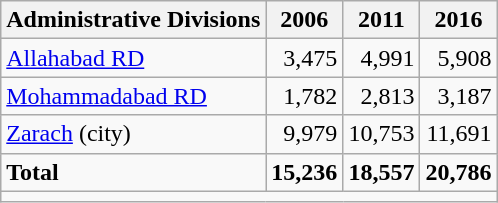<table class="wikitable">
<tr>
<th>Administrative Divisions</th>
<th>2006</th>
<th>2011</th>
<th>2016</th>
</tr>
<tr>
<td><a href='#'>Allahabad RD</a></td>
<td style="text-align: right;">3,475</td>
<td style="text-align: right;">4,991</td>
<td style="text-align: right;">5,908</td>
</tr>
<tr>
<td><a href='#'>Mohammadabad RD</a></td>
<td style="text-align: right;">1,782</td>
<td style="text-align: right;">2,813</td>
<td style="text-align: right;">3,187</td>
</tr>
<tr>
<td><a href='#'>Zarach</a> (city)</td>
<td style="text-align: right;">9,979</td>
<td style="text-align: right;">10,753</td>
<td style="text-align: right;">11,691</td>
</tr>
<tr>
<td><strong>Total</strong></td>
<td style="text-align: right;"><strong>15,236</strong></td>
<td style="text-align: right;"><strong>18,557</strong></td>
<td style="text-align: right;"><strong>20,786</strong></td>
</tr>
<tr>
<td colspan=4></td>
</tr>
</table>
